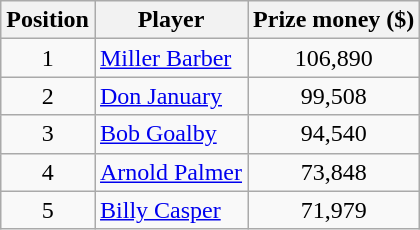<table class="wikitable">
<tr>
<th>Position</th>
<th>Player</th>
<th>Prize money ($)</th>
</tr>
<tr>
<td align=center>1</td>
<td> <a href='#'>Miller Barber</a></td>
<td align=center>106,890</td>
</tr>
<tr>
<td align=center>2</td>
<td> <a href='#'>Don January</a></td>
<td align=center>99,508</td>
</tr>
<tr>
<td align=center>3</td>
<td> <a href='#'>Bob Goalby</a></td>
<td align=center>94,540</td>
</tr>
<tr>
<td align=center>4</td>
<td> <a href='#'>Arnold Palmer</a></td>
<td align=center>73,848</td>
</tr>
<tr>
<td align=center>5</td>
<td> <a href='#'>Billy Casper</a></td>
<td align=center>71,979</td>
</tr>
</table>
